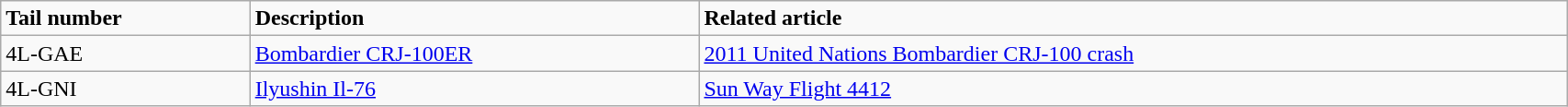<table class="wikitable" width="90%">
<tr>
<td><strong>Tail number</strong></td>
<td><strong>Description</strong></td>
<td><strong>Related article</strong></td>
</tr>
<tr>
<td>4L-GAE</td>
<td><a href='#'>Bombardier CRJ-100ER</a></td>
<td><a href='#'>2011 United Nations Bombardier CRJ-100 crash</a></td>
</tr>
<tr>
<td>4L-GNI</td>
<td><a href='#'>Ilyushin Il-76</a></td>
<td><a href='#'>Sun Way Flight 4412</a></td>
</tr>
</table>
